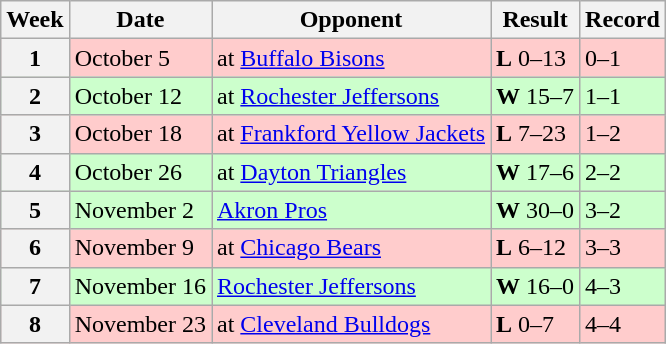<table class="wikitable">
<tr>
<th>Week</th>
<th>Date</th>
<th>Opponent</th>
<th>Result</th>
<th>Record</th>
</tr>
<tr style="background:#fcc">
<th>1</th>
<td>October 5</td>
<td>at <a href='#'>Buffalo Bisons</a></td>
<td><strong>L</strong> 0–13</td>
<td>0–1</td>
</tr>
<tr style="background:#cfc">
<th>2</th>
<td>October 12</td>
<td>at <a href='#'>Rochester Jeffersons</a></td>
<td><strong>W</strong> 15–7</td>
<td>1–1</td>
</tr>
<tr style="background:#fcc">
<th>3</th>
<td>October 18</td>
<td>at <a href='#'>Frankford Yellow Jackets</a></td>
<td><strong>L</strong> 7–23</td>
<td>1–2</td>
</tr>
<tr style="background:#cfc">
<th>4</th>
<td>October 26</td>
<td>at <a href='#'>Dayton Triangles</a></td>
<td><strong>W</strong> 17–6</td>
<td>2–2</td>
</tr>
<tr style="background:#cfc">
<th>5</th>
<td>November 2</td>
<td><a href='#'>Akron Pros</a></td>
<td><strong>W</strong> 30–0</td>
<td>3–2</td>
</tr>
<tr style="background:#fcc">
<th>6</th>
<td>November 9</td>
<td>at <a href='#'>Chicago Bears</a></td>
<td><strong>L</strong> 6–12</td>
<td>3–3</td>
</tr>
<tr style="background:#cfc">
<th>7</th>
<td>November 16</td>
<td><a href='#'>Rochester Jeffersons</a></td>
<td><strong>W</strong> 16–0</td>
<td>4–3</td>
</tr>
<tr style="background:#fcc">
<th>8</th>
<td>November 23</td>
<td>at <a href='#'>Cleveland Bulldogs</a></td>
<td><strong>L</strong> 0–7</td>
<td>4–4</td>
</tr>
</table>
